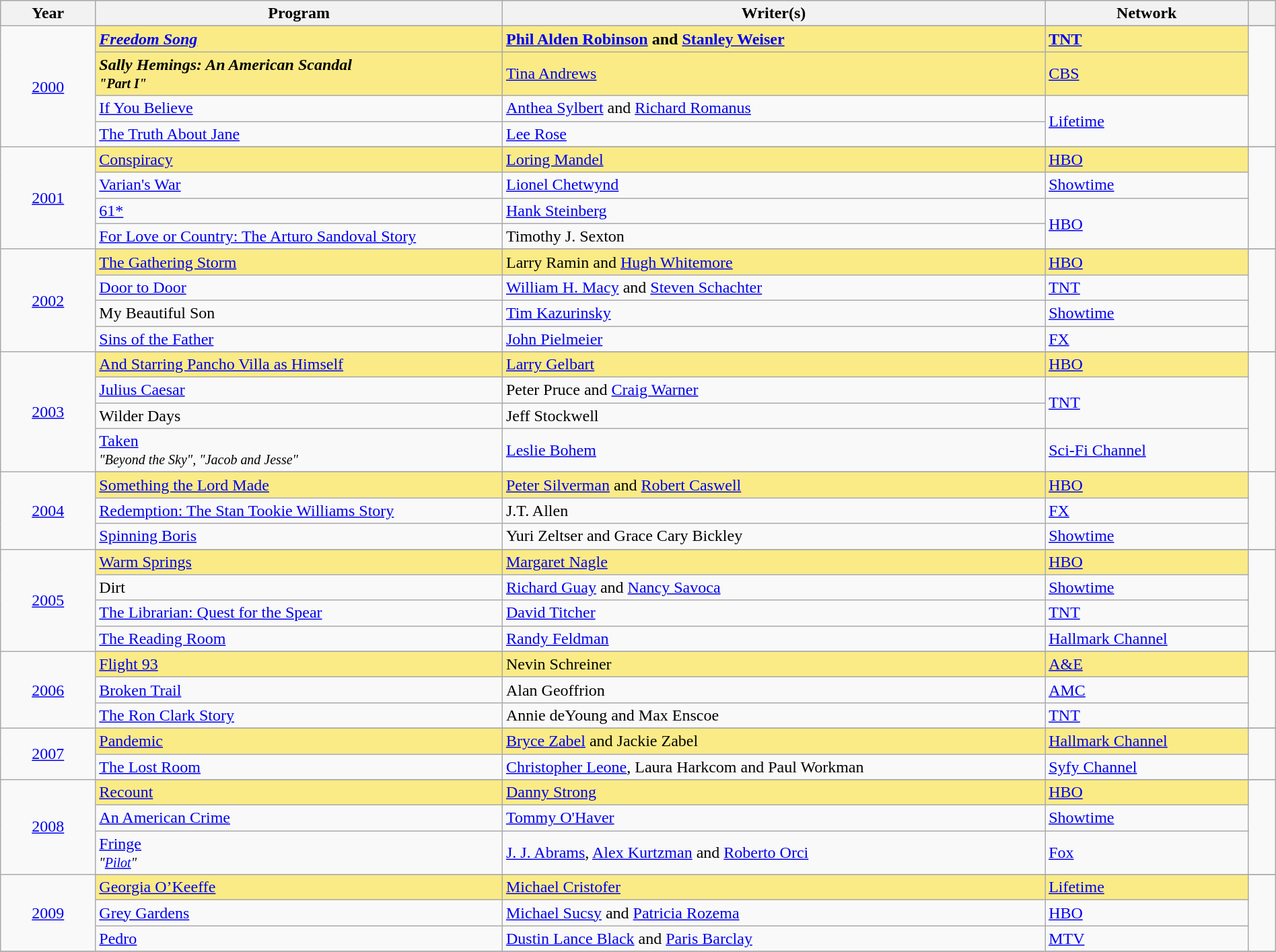<table class="wikitable" style="width:100%">
<tr bgcolor="#bebebe">
<th width="7%">Year</th>
<th width="30%">Program</th>
<th width="40%">Writer(s)</th>
<th width="15%">Network</th>
<th scope="col" style="width:2%;" class="unsortable"></th>
</tr>
<tr>
<td rowspan="5" style="text-align:center"><a href='#'>2000</a></td>
</tr>
<tr>
<td style="background:#FAEB86"><strong><em><a href='#'>Freedom Song</a></em></strong></td>
<td style="background:#FAEB86"><strong><a href='#'>Phil Alden Robinson</a> and <a href='#'>Stanley Weiser</a></strong></td>
<td style="background:#FAEB86"><strong><a href='#'>TNT</a></strong></td>
<td rowspan="4"></td>
</tr>
<tr>
<td style="background:#FAEB86"><strong><em>Sally Hemings: An American Scandal<em><br><small>"Part I"</small><strong></td>
<td style="background:#FAEB86"></strong><a href='#'>Tina Andrews</a><strong></td>
<td style="background:#FAEB86"></strong><a href='#'>CBS</a><strong></td>
</tr>
<tr>
<td></em><a href='#'>If You Believe</a><em></td>
<td><a href='#'>Anthea Sylbert</a> and <a href='#'>Richard Romanus</a></td>
<td rowspan="2"><a href='#'>Lifetime</a></td>
</tr>
<tr>
<td></em><a href='#'>The Truth About Jane</a><em></td>
<td><a href='#'>Lee Rose</a></td>
</tr>
<tr>
<td rowspan="5" style="text-align:center"><a href='#'>2001</a></td>
</tr>
<tr>
<td style="background:#FAEB86"></em></strong><a href='#'>Conspiracy</a><strong><em></td>
<td style="background:#FAEB86"></strong><a href='#'>Loring Mandel</a><strong></td>
<td style="background:#FAEB86"></strong><a href='#'>HBO</a><strong></td>
<td rowspan="4"></td>
</tr>
<tr>
<td></em><a href='#'>Varian's War</a><em></td>
<td><a href='#'>Lionel Chetwynd</a></td>
<td><a href='#'>Showtime</a></td>
</tr>
<tr>
<td></em><a href='#'>61*</a><em></td>
<td><a href='#'>Hank Steinberg</a></td>
<td rowspan="2"><a href='#'>HBO</a></td>
</tr>
<tr>
<td></em><a href='#'>For Love or Country: The Arturo Sandoval Story</a><em></td>
<td>Timothy J. Sexton</td>
</tr>
<tr>
<td rowspan="5" style="text-align:center"><a href='#'>2002</a></td>
</tr>
<tr>
<td style="background:#FAEB86"></strong><a href='#'>The Gathering Storm</a><strong></td>
<td style="background:#FAEB86"></strong>Larry Ramin and <a href='#'>Hugh Whitemore</a><strong></td>
<td style="background:#FAEB86"></strong><a href='#'>HBO</a><strong></td>
<td rowspan="4"></td>
</tr>
<tr>
<td></em><a href='#'>Door to Door</a><em></td>
<td><a href='#'>William H. Macy</a> and <a href='#'>Steven Schachter</a></td>
<td><a href='#'>TNT</a></td>
</tr>
<tr>
<td></em>My Beautiful Son<em></td>
<td><a href='#'>Tim Kazurinsky</a></td>
<td><a href='#'>Showtime</a></td>
</tr>
<tr>
<td></em><a href='#'>Sins of the Father</a><em></td>
<td><a href='#'>John Pielmeier</a></td>
<td><a href='#'>FX</a></td>
</tr>
<tr>
<td rowspan="5" style="text-align:center"><a href='#'>2003</a></td>
</tr>
<tr>
<td style="background:#FAEB86"></em></strong><a href='#'>And Starring Pancho Villa as Himself</a><strong><em></td>
<td style="background:#FAEB86"></strong><a href='#'>Larry Gelbart</a><strong></td>
<td style="background:#FAEB86"></strong><a href='#'>HBO</a><strong></td>
<td rowspan="4"></td>
</tr>
<tr>
<td></em><a href='#'>Julius Caesar</a><em></td>
<td>Peter Pruce and <a href='#'>Craig Warner</a></td>
<td rowspan="2"><a href='#'>TNT</a></td>
</tr>
<tr>
<td></em>Wilder Days<em></td>
<td>Jeff Stockwell</td>
</tr>
<tr>
<td></em><a href='#'>Taken</a><em><br><small>"Beyond the Sky", "Jacob and Jesse"</small></td>
<td><a href='#'>Leslie Bohem</a></td>
<td><a href='#'>Sci-Fi Channel</a></td>
</tr>
<tr>
<td rowspan="4" style="text-align:center"><a href='#'>2004</a></td>
</tr>
<tr>
<td style="background:#FAEB86"></em></strong><a href='#'>Something the Lord Made</a><strong><em></td>
<td style="background:#FAEB86"></strong><a href='#'>Peter Silverman</a> and <a href='#'>Robert Caswell</a><strong></td>
<td style="background:#FAEB86"></strong><a href='#'>HBO</a><strong></td>
<td rowspan="3"></td>
</tr>
<tr>
<td></em><a href='#'>Redemption: The Stan Tookie Williams Story</a><em></td>
<td>J.T. Allen</td>
<td><a href='#'>FX</a></td>
</tr>
<tr>
<td></em><a href='#'>Spinning Boris</a><em></td>
<td>Yuri Zeltser and Grace Cary Bickley</td>
<td><a href='#'>Showtime</a></td>
</tr>
<tr>
<td rowspan="5" style="text-align:center"><a href='#'>2005</a></td>
</tr>
<tr>
<td style="background:#FAEB86"></em></strong><a href='#'>Warm Springs</a><strong><em></td>
<td style="background:#FAEB86"></strong><a href='#'>Margaret Nagle</a><strong></td>
<td style="background:#FAEB86"></strong><a href='#'>HBO</a><strong></td>
<td rowspan="4"><br></td>
</tr>
<tr>
<td></em>Dirt<em></td>
<td><a href='#'>Richard Guay</a> and <a href='#'>Nancy Savoca</a></td>
<td><a href='#'>Showtime</a></td>
</tr>
<tr>
<td></em><a href='#'>The Librarian: Quest for the Spear</a><em></td>
<td><a href='#'>David Titcher</a></td>
<td><a href='#'>TNT</a></td>
</tr>
<tr>
<td></em><a href='#'>The Reading Room</a><em></td>
<td><a href='#'>Randy Feldman</a></td>
<td><a href='#'>Hallmark Channel</a></td>
</tr>
<tr>
<td rowspan="4" style="text-align:center"><a href='#'>2006</a></td>
</tr>
<tr>
<td style="background:#FAEB86"></em></strong><a href='#'>Flight 93</a><strong><em></td>
<td style="background:#FAEB86"></strong>Nevin Schreiner<strong></td>
<td style="background:#FAEB86"></strong><a href='#'>A&E</a><strong></td>
<td rowspan="3"><br></td>
</tr>
<tr>
<td></em><a href='#'>Broken Trail</a><em></td>
<td>Alan Geoffrion</td>
<td><a href='#'>AMC</a></td>
</tr>
<tr>
<td></em><a href='#'>The Ron Clark Story</a><em></td>
<td>Annie deYoung and Max Enscoe</td>
<td><a href='#'>TNT</a></td>
</tr>
<tr>
<td rowspan="3" style="text-align:center"><a href='#'>2007</a></td>
</tr>
<tr>
<td style="background:#FAEB86"></em></strong><a href='#'>Pandemic</a><strong><em></td>
<td style="background:#FAEB86"></strong><a href='#'>Bryce Zabel</a> and Jackie Zabel<strong></td>
<td style="background:#FAEB86"></strong><a href='#'>Hallmark Channel</a><strong></td>
<td rowspan="2"><br></td>
</tr>
<tr>
<td></em><a href='#'>The Lost Room</a><em></td>
<td><a href='#'>Christopher Leone</a>, Laura Harkcom and Paul Workman</td>
<td><a href='#'>Syfy Channel</a></td>
</tr>
<tr>
<td rowspan="4" style="text-align:center"><a href='#'>2008</a></td>
</tr>
<tr>
<td style="background:#FAEB86"></em></strong><a href='#'>Recount</a><strong><em></td>
<td style="background:#FAEB86"></strong><a href='#'>Danny Strong</a><strong></td>
<td style="background:#FAEB86"></strong><a href='#'>HBO</a><strong></td>
<td rowspan="3"><br></td>
</tr>
<tr>
<td></em><a href='#'>An American Crime</a><em></td>
<td><a href='#'>Tommy O'Haver</a></td>
<td><a href='#'>Showtime</a></td>
</tr>
<tr>
<td></em><a href='#'>Fringe</a><em><br><small>"<a href='#'>Pilot</a>"</small></td>
<td><a href='#'>J. J. Abrams</a>, <a href='#'>Alex Kurtzman</a> and <a href='#'>Roberto Orci</a></td>
<td><a href='#'>Fox</a></td>
</tr>
<tr>
<td rowspan="4" style="text-align:center"><a href='#'>2009</a></td>
</tr>
<tr>
<td style="background:#FAEB86"></em></strong><a href='#'>Georgia O’Keeffe</a><strong><em></td>
<td style="background:#FAEB86"></strong><a href='#'>Michael Cristofer</a><strong></td>
<td style="background:#FAEB86"></strong><a href='#'>Lifetime</a><strong></td>
<td rowspan="3"><br></td>
</tr>
<tr>
<td></em><a href='#'>Grey Gardens</a><em></td>
<td><a href='#'>Michael Sucsy</a> and <a href='#'>Patricia Rozema</a></td>
<td><a href='#'>HBO</a></td>
</tr>
<tr>
<td></em><a href='#'>Pedro</a><em></td>
<td><a href='#'>Dustin Lance Black</a> and <a href='#'>Paris Barclay</a></td>
<td><a href='#'>MTV</a></td>
</tr>
<tr>
</tr>
</table>
